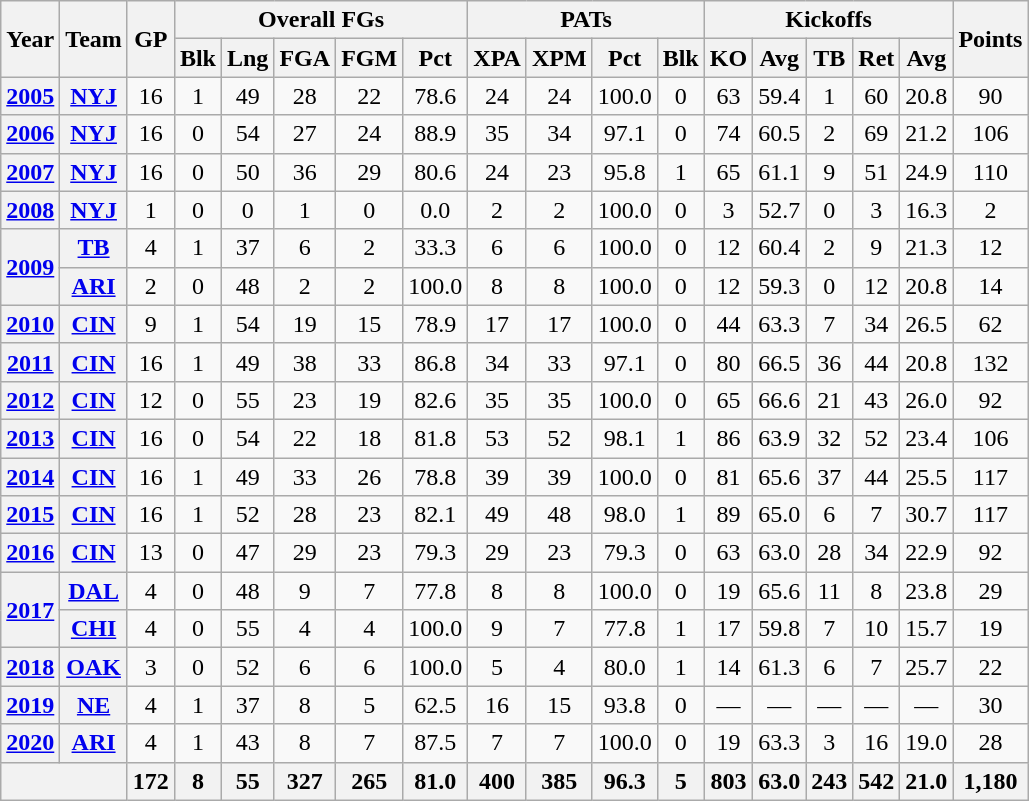<table class="wikitable" style="text-align:center">
<tr>
<th rowspan="2">Year</th>
<th rowspan="2">Team</th>
<th rowspan="2">GP</th>
<th colspan="5">Overall FGs</th>
<th colspan="4">PATs</th>
<th colspan="5">Kickoffs</th>
<th rowspan="2">Points</th>
</tr>
<tr>
<th>Blk</th>
<th>Lng</th>
<th>FGA</th>
<th>FGM</th>
<th>Pct</th>
<th>XPA</th>
<th>XPM</th>
<th>Pct</th>
<th>Blk</th>
<th>KO</th>
<th>Avg</th>
<th>TB</th>
<th>Ret</th>
<th>Avg</th>
</tr>
<tr>
<th><a href='#'>2005</a></th>
<th><a href='#'>NYJ</a></th>
<td>16</td>
<td>1</td>
<td>49</td>
<td>28</td>
<td>22</td>
<td>78.6</td>
<td>24</td>
<td>24</td>
<td>100.0</td>
<td>0</td>
<td>63</td>
<td>59.4</td>
<td>1</td>
<td>60</td>
<td>20.8</td>
<td>90</td>
</tr>
<tr>
<th><a href='#'>2006</a></th>
<th><a href='#'>NYJ</a></th>
<td>16</td>
<td>0</td>
<td>54</td>
<td>27</td>
<td>24</td>
<td>88.9</td>
<td>35</td>
<td>34</td>
<td>97.1</td>
<td>0</td>
<td>74</td>
<td>60.5</td>
<td>2</td>
<td>69</td>
<td>21.2</td>
<td>106</td>
</tr>
<tr>
<th><a href='#'>2007</a></th>
<th><a href='#'>NYJ</a></th>
<td>16</td>
<td>0</td>
<td>50</td>
<td>36</td>
<td>29</td>
<td>80.6</td>
<td>24</td>
<td>23</td>
<td>95.8</td>
<td>1</td>
<td>65</td>
<td>61.1</td>
<td>9</td>
<td>51</td>
<td>24.9</td>
<td>110</td>
</tr>
<tr>
<th><a href='#'>2008</a></th>
<th><a href='#'>NYJ</a></th>
<td>1</td>
<td>0</td>
<td>0</td>
<td>1</td>
<td>0</td>
<td>0.0</td>
<td>2</td>
<td>2</td>
<td>100.0</td>
<td>0</td>
<td>3</td>
<td>52.7</td>
<td>0</td>
<td>3</td>
<td>16.3</td>
<td>2</td>
</tr>
<tr>
<th rowspan="2"><a href='#'>2009</a></th>
<th><a href='#'>TB</a></th>
<td>4</td>
<td>1</td>
<td>37</td>
<td>6</td>
<td>2</td>
<td>33.3</td>
<td>6</td>
<td>6</td>
<td>100.0</td>
<td>0</td>
<td>12</td>
<td>60.4</td>
<td>2</td>
<td>9</td>
<td>21.3</td>
<td>12</td>
</tr>
<tr>
<th><a href='#'>ARI</a></th>
<td>2</td>
<td>0</td>
<td>48</td>
<td>2</td>
<td>2</td>
<td>100.0</td>
<td>8</td>
<td>8</td>
<td>100.0</td>
<td>0</td>
<td>12</td>
<td>59.3</td>
<td>0</td>
<td>12</td>
<td>20.8</td>
<td>14</td>
</tr>
<tr>
<th><a href='#'>2010</a></th>
<th><a href='#'>CIN</a></th>
<td>9</td>
<td>1</td>
<td>54</td>
<td>19</td>
<td>15</td>
<td>78.9</td>
<td>17</td>
<td>17</td>
<td>100.0</td>
<td>0</td>
<td>44</td>
<td>63.3</td>
<td>7</td>
<td>34</td>
<td>26.5</td>
<td>62</td>
</tr>
<tr>
<th><a href='#'>2011</a></th>
<th><a href='#'>CIN</a></th>
<td>16</td>
<td>1</td>
<td>49</td>
<td>38</td>
<td>33</td>
<td>86.8</td>
<td>34</td>
<td>33</td>
<td>97.1</td>
<td>0</td>
<td>80</td>
<td>66.5</td>
<td>36</td>
<td>44</td>
<td>20.8</td>
<td>132</td>
</tr>
<tr>
<th><a href='#'>2012</a></th>
<th><a href='#'>CIN</a></th>
<td>12</td>
<td>0</td>
<td>55</td>
<td>23</td>
<td>19</td>
<td>82.6</td>
<td>35</td>
<td>35</td>
<td>100.0</td>
<td>0</td>
<td>65</td>
<td>66.6</td>
<td>21</td>
<td>43</td>
<td>26.0</td>
<td>92</td>
</tr>
<tr>
<th><a href='#'>2013</a></th>
<th><a href='#'>CIN</a></th>
<td>16</td>
<td>0</td>
<td>54</td>
<td>22</td>
<td>18</td>
<td>81.8</td>
<td>53</td>
<td>52</td>
<td>98.1</td>
<td>1</td>
<td>86</td>
<td>63.9</td>
<td>32</td>
<td>52</td>
<td>23.4</td>
<td>106</td>
</tr>
<tr>
<th><a href='#'>2014</a></th>
<th><a href='#'>CIN</a></th>
<td>16</td>
<td>1</td>
<td>49</td>
<td>33</td>
<td>26</td>
<td>78.8</td>
<td>39</td>
<td>39</td>
<td>100.0</td>
<td>0</td>
<td>81</td>
<td>65.6</td>
<td>37</td>
<td>44</td>
<td>25.5</td>
<td>117</td>
</tr>
<tr>
<th><a href='#'>2015</a></th>
<th><a href='#'>CIN</a></th>
<td>16</td>
<td>1</td>
<td>52</td>
<td>28</td>
<td>23</td>
<td>82.1</td>
<td>49</td>
<td>48</td>
<td>98.0</td>
<td>1</td>
<td>89</td>
<td>65.0</td>
<td>6</td>
<td>7</td>
<td>30.7</td>
<td>117</td>
</tr>
<tr>
<th><a href='#'>2016</a></th>
<th><a href='#'>CIN</a></th>
<td>13</td>
<td>0</td>
<td>47</td>
<td>29</td>
<td>23</td>
<td>79.3</td>
<td>29</td>
<td>23</td>
<td>79.3</td>
<td>0</td>
<td>63</td>
<td>63.0</td>
<td>28</td>
<td>34</td>
<td>22.9</td>
<td>92</td>
</tr>
<tr>
<th rowspan="2"><a href='#'>2017</a></th>
<th><a href='#'>DAL</a></th>
<td>4</td>
<td>0</td>
<td>48</td>
<td>9</td>
<td>7</td>
<td>77.8</td>
<td>8</td>
<td>8</td>
<td>100.0</td>
<td>0</td>
<td>19</td>
<td>65.6</td>
<td>11</td>
<td>8</td>
<td>23.8</td>
<td>29</td>
</tr>
<tr>
<th><a href='#'>CHI</a></th>
<td>4</td>
<td>0</td>
<td>55</td>
<td>4</td>
<td>4</td>
<td>100.0</td>
<td>9</td>
<td>7</td>
<td>77.8</td>
<td>1</td>
<td>17</td>
<td>59.8</td>
<td>7</td>
<td>10</td>
<td>15.7</td>
<td>19</td>
</tr>
<tr>
<th><a href='#'>2018</a></th>
<th><a href='#'>OAK</a></th>
<td>3</td>
<td>0</td>
<td>52</td>
<td>6</td>
<td>6</td>
<td>100.0</td>
<td>5</td>
<td>4</td>
<td>80.0</td>
<td>1</td>
<td>14</td>
<td>61.3</td>
<td>6</td>
<td>7</td>
<td>25.7</td>
<td>22</td>
</tr>
<tr>
<th><a href='#'>2019</a></th>
<th><a href='#'>NE</a></th>
<td>4</td>
<td>1</td>
<td>37</td>
<td>8</td>
<td>5</td>
<td>62.5</td>
<td>16</td>
<td>15</td>
<td>93.8</td>
<td>0</td>
<td>—</td>
<td>—</td>
<td>—</td>
<td>—</td>
<td>—</td>
<td>30</td>
</tr>
<tr>
<th><a href='#'>2020</a></th>
<th><a href='#'>ARI</a></th>
<td>4</td>
<td>1</td>
<td>43</td>
<td>8</td>
<td>7</td>
<td>87.5</td>
<td>7</td>
<td>7</td>
<td>100.0</td>
<td>0</td>
<td>19</td>
<td>63.3</td>
<td>3</td>
<td>16</td>
<td>19.0</td>
<td>28</td>
</tr>
<tr>
<th colspan="2"></th>
<th>172</th>
<th>8</th>
<th>55</th>
<th>327</th>
<th>265</th>
<th>81.0</th>
<th>400</th>
<th>385</th>
<th>96.3</th>
<th>5</th>
<th>803</th>
<th>63.0</th>
<th>243</th>
<th>542</th>
<th>21.0</th>
<th>1,180</th>
</tr>
</table>
